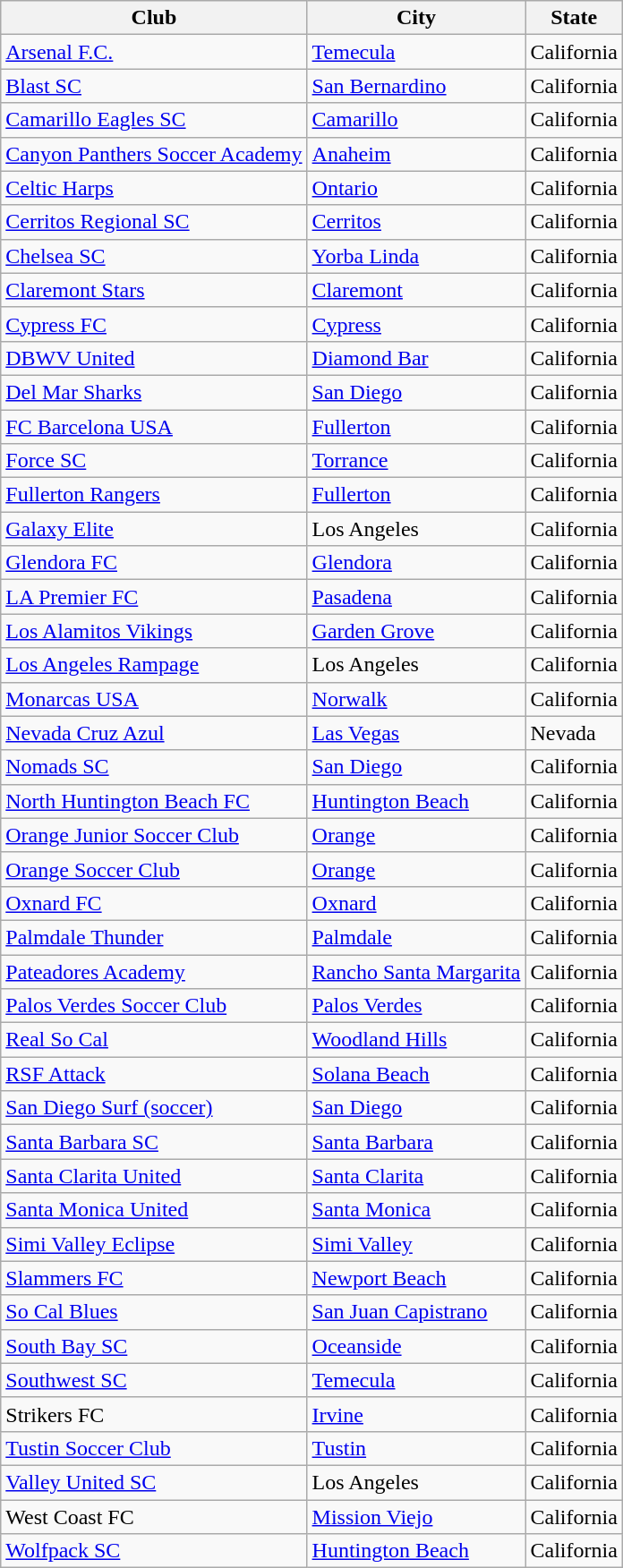<table class="wikitable">
<tr>
<th>Club</th>
<th>City</th>
<th>State</th>
</tr>
<tr>
<td><a href='#'>Arsenal F.C.</a></td>
<td><a href='#'>Temecula</a></td>
<td>California</td>
</tr>
<tr>
<td><a href='#'>Blast SC</a></td>
<td><a href='#'>San Bernardino</a></td>
<td>California</td>
</tr>
<tr>
<td><a href='#'>Camarillo Eagles SC</a></td>
<td><a href='#'>Camarillo</a></td>
<td>California</td>
</tr>
<tr>
<td><a href='#'>Canyon Panthers Soccer Academy</a></td>
<td><a href='#'>Anaheim</a></td>
<td>California</td>
</tr>
<tr>
<td><a href='#'>Celtic Harps</a></td>
<td><a href='#'>Ontario</a></td>
<td>California</td>
</tr>
<tr>
<td><a href='#'>Cerritos Regional SC</a></td>
<td><a href='#'>Cerritos</a></td>
<td>California</td>
</tr>
<tr>
<td><a href='#'>Chelsea SC</a></td>
<td><a href='#'>Yorba Linda</a></td>
<td>California</td>
</tr>
<tr>
<td><a href='#'>Claremont Stars</a></td>
<td><a href='#'>Claremont</a></td>
<td>California</td>
</tr>
<tr>
<td><a href='#'>Cypress FC</a></td>
<td><a href='#'>Cypress</a></td>
<td>California</td>
</tr>
<tr>
<td><a href='#'>DBWV United</a></td>
<td><a href='#'>Diamond Bar</a></td>
<td>California</td>
</tr>
<tr>
<td><a href='#'>Del Mar Sharks</a></td>
<td><a href='#'>San Diego</a></td>
<td>California</td>
</tr>
<tr>
<td><a href='#'>FC Barcelona USA</a></td>
<td><a href='#'>Fullerton</a></td>
<td>California</td>
</tr>
<tr>
<td><a href='#'>Force SC</a></td>
<td><a href='#'>Torrance</a></td>
<td>California</td>
</tr>
<tr>
<td><a href='#'>Fullerton Rangers</a></td>
<td><a href='#'>Fullerton</a></td>
<td>California</td>
</tr>
<tr>
<td><a href='#'>Galaxy Elite</a></td>
<td>Los Angeles</td>
<td>California</td>
</tr>
<tr>
<td><a href='#'>Glendora FC</a></td>
<td><a href='#'>Glendora</a></td>
<td>California</td>
</tr>
<tr>
<td><a href='#'>LA Premier FC</a></td>
<td><a href='#'>Pasadena</a></td>
<td>California</td>
</tr>
<tr>
<td><a href='#'>Los Alamitos Vikings</a></td>
<td><a href='#'>Garden Grove</a></td>
<td>California</td>
</tr>
<tr>
<td><a href='#'>Los Angeles Rampage</a></td>
<td>Los Angeles</td>
<td>California</td>
</tr>
<tr>
<td><a href='#'>Monarcas USA</a></td>
<td><a href='#'>Norwalk</a></td>
<td>California</td>
</tr>
<tr>
<td><a href='#'>Nevada Cruz Azul</a></td>
<td><a href='#'>Las Vegas</a></td>
<td>Nevada</td>
</tr>
<tr>
<td><a href='#'>Nomads SC</a></td>
<td><a href='#'>San Diego</a></td>
<td>California</td>
</tr>
<tr>
<td><a href='#'>North Huntington Beach FC</a></td>
<td><a href='#'>Huntington Beach</a></td>
<td>California</td>
</tr>
<tr>
<td><a href='#'>Orange Junior Soccer Club</a></td>
<td><a href='#'>Orange</a></td>
<td>California</td>
</tr>
<tr>
<td><a href='#'>Orange Soccer Club</a></td>
<td><a href='#'>Orange</a></td>
<td>California</td>
</tr>
<tr>
<td><a href='#'>Oxnard FC</a></td>
<td><a href='#'>Oxnard</a></td>
<td>California</td>
</tr>
<tr>
<td><a href='#'>Palmdale Thunder</a></td>
<td><a href='#'>Palmdale</a></td>
<td>California</td>
</tr>
<tr>
<td><a href='#'>Pateadores Academy</a></td>
<td><a href='#'>Rancho Santa Margarita</a></td>
<td>California</td>
</tr>
<tr>
<td><a href='#'>Palos Verdes Soccer Club</a></td>
<td><a href='#'>Palos Verdes</a></td>
<td>California</td>
</tr>
<tr>
<td><a href='#'>Real So Cal</a></td>
<td><a href='#'>Woodland Hills</a></td>
<td>California</td>
</tr>
<tr>
<td><a href='#'>RSF Attack</a></td>
<td><a href='#'>Solana Beach</a></td>
<td>California</td>
</tr>
<tr>
<td><a href='#'>San Diego Surf (soccer)</a></td>
<td><a href='#'>San Diego</a></td>
<td>California</td>
</tr>
<tr>
<td><a href='#'>Santa Barbara SC</a></td>
<td><a href='#'>Santa Barbara</a></td>
<td>California</td>
</tr>
<tr>
<td><a href='#'>Santa Clarita United</a></td>
<td><a href='#'>Santa Clarita</a></td>
<td>California</td>
</tr>
<tr>
<td><a href='#'>Santa Monica United</a></td>
<td><a href='#'>Santa Monica</a></td>
<td>California</td>
</tr>
<tr>
<td><a href='#'>Simi Valley Eclipse</a></td>
<td><a href='#'>Simi Valley</a></td>
<td>California</td>
</tr>
<tr>
<td><a href='#'>Slammers FC</a></td>
<td><a href='#'>Newport Beach</a></td>
<td>California</td>
</tr>
<tr>
<td><a href='#'>So Cal Blues</a></td>
<td><a href='#'>San Juan Capistrano</a></td>
<td>California</td>
</tr>
<tr>
<td><a href='#'>South Bay SC</a></td>
<td><a href='#'>Oceanside</a></td>
<td>California</td>
</tr>
<tr>
<td><a href='#'>Southwest SC</a></td>
<td><a href='#'>Temecula</a></td>
<td>California</td>
</tr>
<tr>
<td>Strikers FC</td>
<td><a href='#'>Irvine</a></td>
<td>California</td>
</tr>
<tr>
<td><a href='#'>Tustin Soccer Club</a></td>
<td><a href='#'>Tustin</a></td>
<td>California</td>
</tr>
<tr>
<td><a href='#'>Valley United SC</a></td>
<td>Los Angeles</td>
<td>California</td>
</tr>
<tr>
<td>West Coast FC</td>
<td><a href='#'>Mission Viejo</a></td>
<td>California</td>
</tr>
<tr>
<td><a href='#'>Wolfpack SC</a></td>
<td><a href='#'>Huntington Beach</a></td>
<td>California</td>
</tr>
</table>
